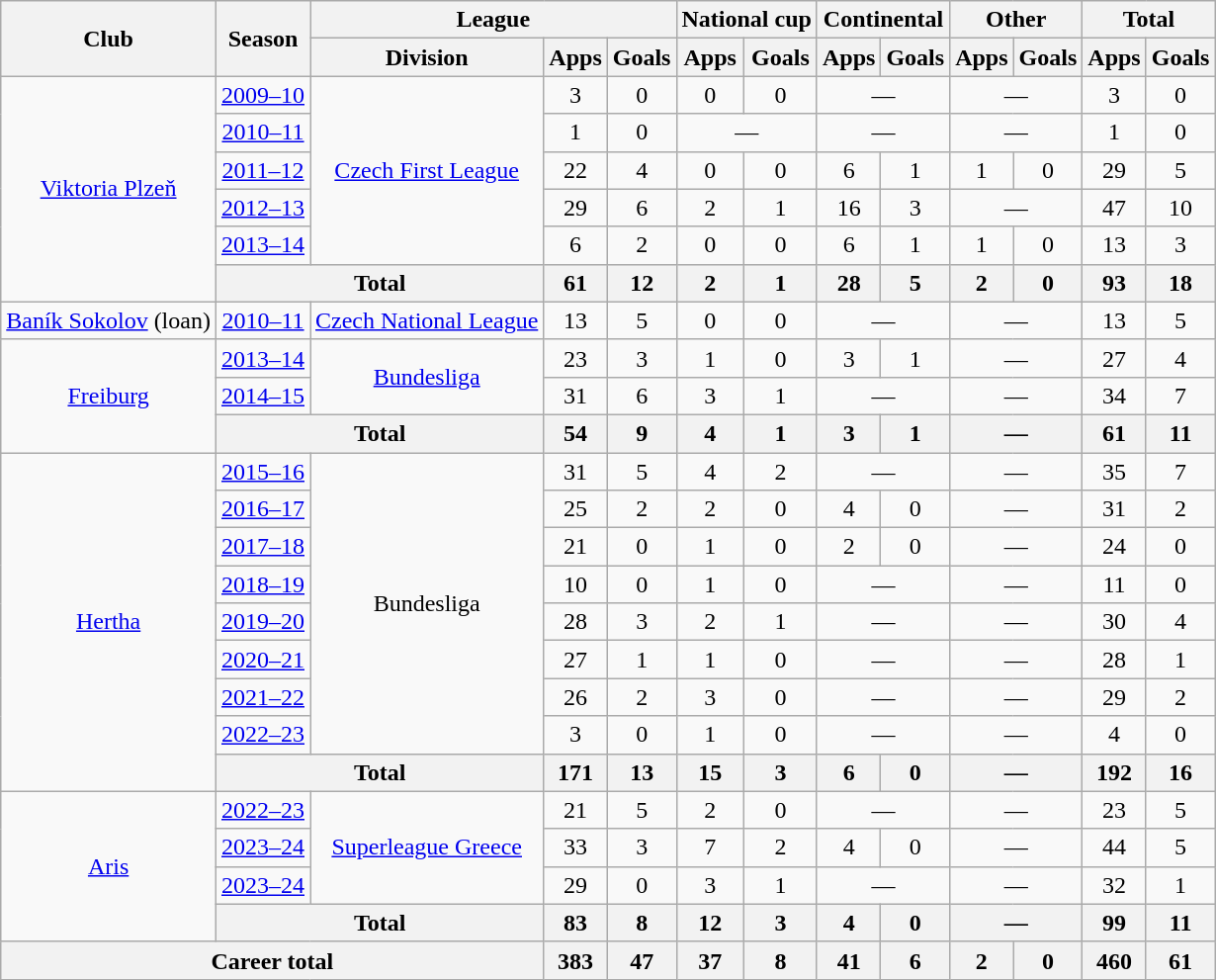<table class="wikitable" style="text-align:center">
<tr>
<th rowspan="2">Club</th>
<th rowspan="2">Season</th>
<th colspan="3">League</th>
<th colspan="2">National cup</th>
<th colspan="2">Continental</th>
<th colspan="2">Other</th>
<th colspan="2">Total</th>
</tr>
<tr>
<th>Division</th>
<th>Apps</th>
<th>Goals</th>
<th>Apps</th>
<th>Goals</th>
<th>Apps</th>
<th>Goals</th>
<th>Apps</th>
<th>Goals</th>
<th>Apps</th>
<th>Goals</th>
</tr>
<tr>
<td rowspan="6"><a href='#'>Viktoria Plzeň</a></td>
<td><a href='#'>2009–10</a></td>
<td rowspan="5"><a href='#'>Czech First League</a></td>
<td>3</td>
<td>0</td>
<td>0</td>
<td>0</td>
<td colspan="2">—</td>
<td colspan="2">—</td>
<td>3</td>
<td>0</td>
</tr>
<tr>
<td><a href='#'>2010–11</a></td>
<td>1</td>
<td>0</td>
<td colspan="2">—</td>
<td colspan="2">—</td>
<td colspan="2">—</td>
<td>1</td>
<td>0</td>
</tr>
<tr>
<td><a href='#'>2011–12</a></td>
<td>22</td>
<td>4</td>
<td>0</td>
<td>0</td>
<td>6</td>
<td>1</td>
<td>1</td>
<td>0</td>
<td>29</td>
<td>5</td>
</tr>
<tr>
<td><a href='#'>2012–13</a></td>
<td>29</td>
<td>6</td>
<td>2</td>
<td>1</td>
<td>16</td>
<td>3</td>
<td colspan="2">—</td>
<td>47</td>
<td>10</td>
</tr>
<tr>
<td><a href='#'>2013–14</a></td>
<td>6</td>
<td>2</td>
<td>0</td>
<td>0</td>
<td>6</td>
<td>1</td>
<td>1</td>
<td>0</td>
<td>13</td>
<td>3</td>
</tr>
<tr>
<th colspan="2">Total</th>
<th>61</th>
<th>12</th>
<th>2</th>
<th>1</th>
<th>28</th>
<th>5</th>
<th>2</th>
<th>0</th>
<th>93</th>
<th>18</th>
</tr>
<tr>
<td><a href='#'>Baník Sokolov</a> (loan)</td>
<td><a href='#'>2010–11</a></td>
<td><a href='#'>Czech National League</a></td>
<td>13</td>
<td>5</td>
<td>0</td>
<td>0</td>
<td colspan="2">—</td>
<td colspan="2">—</td>
<td>13</td>
<td>5</td>
</tr>
<tr>
<td rowspan="3"><a href='#'>Freiburg</a></td>
<td><a href='#'>2013–14</a></td>
<td rowspan="2"><a href='#'>Bundesliga</a></td>
<td>23</td>
<td>3</td>
<td>1</td>
<td>0</td>
<td>3</td>
<td>1</td>
<td colspan="2">—</td>
<td>27</td>
<td>4</td>
</tr>
<tr>
<td><a href='#'>2014–15</a></td>
<td>31</td>
<td>6</td>
<td>3</td>
<td>1</td>
<td colspan="2">—</td>
<td colspan="2">—</td>
<td>34</td>
<td>7</td>
</tr>
<tr>
<th colspan="2">Total</th>
<th>54</th>
<th>9</th>
<th>4</th>
<th>1</th>
<th>3</th>
<th>1</th>
<th colspan="2">—</th>
<th>61</th>
<th>11</th>
</tr>
<tr>
<td rowspan="9"><a href='#'>Hertha</a></td>
<td><a href='#'>2015–16</a></td>
<td rowspan="8">Bundesliga</td>
<td>31</td>
<td>5</td>
<td>4</td>
<td>2</td>
<td colspan="2">—</td>
<td colspan="2">—</td>
<td>35</td>
<td>7</td>
</tr>
<tr>
<td><a href='#'>2016–17</a></td>
<td>25</td>
<td>2</td>
<td>2</td>
<td>0</td>
<td>4</td>
<td>0</td>
<td colspan="2">—</td>
<td>31</td>
<td>2</td>
</tr>
<tr>
<td><a href='#'>2017–18</a></td>
<td>21</td>
<td>0</td>
<td>1</td>
<td>0</td>
<td>2</td>
<td>0</td>
<td colspan="2">—</td>
<td>24</td>
<td>0</td>
</tr>
<tr>
<td><a href='#'>2018–19</a></td>
<td>10</td>
<td>0</td>
<td>1</td>
<td>0</td>
<td colspan="2">—</td>
<td colspan="2">—</td>
<td>11</td>
<td>0</td>
</tr>
<tr>
<td><a href='#'>2019–20</a></td>
<td>28</td>
<td>3</td>
<td>2</td>
<td>1</td>
<td colspan="2">—</td>
<td colspan="2">—</td>
<td>30</td>
<td>4</td>
</tr>
<tr>
<td><a href='#'>2020–21</a></td>
<td>27</td>
<td>1</td>
<td>1</td>
<td>0</td>
<td colspan="2">—</td>
<td colspan="2">—</td>
<td>28</td>
<td>1</td>
</tr>
<tr>
<td><a href='#'>2021–22</a></td>
<td>26</td>
<td>2</td>
<td>3</td>
<td>0</td>
<td colspan="2">—</td>
<td colspan="2">—</td>
<td>29</td>
<td>2</td>
</tr>
<tr>
<td><a href='#'>2022–23</a></td>
<td>3</td>
<td>0</td>
<td>1</td>
<td>0</td>
<td colspan="2">—</td>
<td colspan="2">—</td>
<td>4</td>
<td>0</td>
</tr>
<tr>
<th colspan="2">Total</th>
<th>171</th>
<th>13</th>
<th>15</th>
<th>3</th>
<th>6</th>
<th>0</th>
<th colspan="2">—</th>
<th>192</th>
<th>16</th>
</tr>
<tr>
<td rowspan="4"><a href='#'>Aris</a></td>
<td><a href='#'>2022–23</a></td>
<td rowspan="3"><a href='#'>Superleague Greece</a></td>
<td>21</td>
<td>5</td>
<td>2</td>
<td>0</td>
<td colspan="2">—</td>
<td colspan="2">—</td>
<td>23</td>
<td>5</td>
</tr>
<tr>
<td><a href='#'>2023–24</a></td>
<td>33</td>
<td>3</td>
<td>7</td>
<td>2</td>
<td>4</td>
<td>0</td>
<td colspan="2">—</td>
<td>44</td>
<td>5</td>
</tr>
<tr>
<td><a href='#'>2023–24</a></td>
<td>29</td>
<td>0</td>
<td>3</td>
<td>1</td>
<td colspan="2">—</td>
<td colspan="2">—</td>
<td>32</td>
<td>1</td>
</tr>
<tr>
<th colspan="2">Total</th>
<th>83</th>
<th>8</th>
<th>12</th>
<th>3</th>
<th>4</th>
<th>0</th>
<th colspan="2">—</th>
<th>99</th>
<th>11</th>
</tr>
<tr>
<th colspan="3">Career total</th>
<th>383</th>
<th>47</th>
<th>37</th>
<th>8</th>
<th>41</th>
<th>6</th>
<th>2</th>
<th>0</th>
<th>460</th>
<th>61</th>
</tr>
</table>
